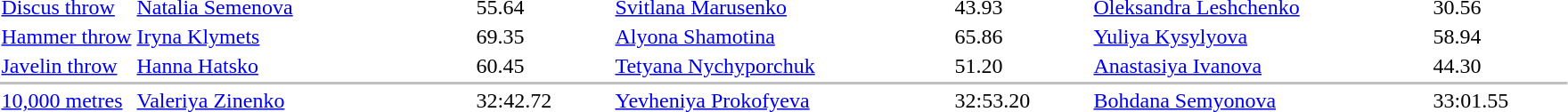<table>
<tr>
<td><a href='#'>Discus throw</a> </td>
<td width=250><a href='#'>Natalia Semenova</a></td>
<td width=100>55.64 </td>
<td width=250><a href='#'>Svitlana Marusenko</a></td>
<td width=100>43.93 </td>
<td width=250><a href='#'>Oleksandra Leshchenko</a></td>
<td width=100>30.56 </td>
</tr>
<tr>
<td><a href='#'>Hammer throw</a> </td>
<td><a href='#'>Iryna Klymets</a></td>
<td>69.35 </td>
<td><a href='#'>Alyona Shamotina</a></td>
<td>65.86 </td>
<td><a href='#'>Yuliya Kysylyova</a></td>
<td>58.94 </td>
</tr>
<tr>
<td><a href='#'>Javelin throw</a> </td>
<td><a href='#'>Hanna Hatsko</a></td>
<td>60.45 </td>
<td><a href='#'>Tetyana Nychyporchuk</a></td>
<td>51.20 </td>
<td><a href='#'>Anastasiya Ivanova</a></td>
<td>44.30 </td>
</tr>
<tr bgcolor=silver>
<td colspan=7></td>
</tr>
<tr>
<td><a href='#'>10,000 metres</a></td>
<td><a href='#'>Valeriya Zinenko</a></td>
<td>32:42.72 </td>
<td><a href='#'>Yevheniya Prokofyeva</a></td>
<td>32:53.20 </td>
<td><a href='#'>Bohdana Semyonova</a></td>
<td>33:01.55 </td>
</tr>
</table>
